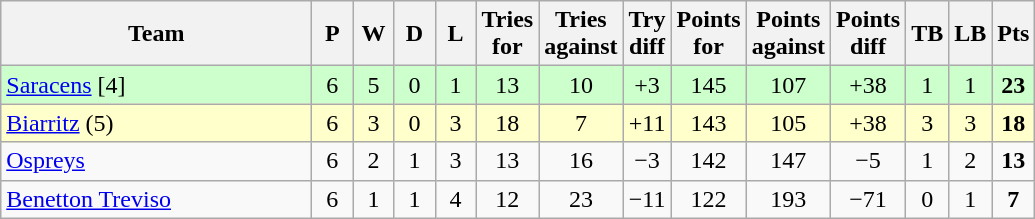<table class="wikitable" style="text-align: center;">
<tr>
<th width="200">Team</th>
<th width="20">P</th>
<th width="20">W</th>
<th width="20">D</th>
<th width="20">L</th>
<th width="20">Tries for</th>
<th width="20">Tries against</th>
<th width="20">Try diff</th>
<th width="20">Points for</th>
<th width="20">Points against</th>
<th width="25">Points diff</th>
<th width="20">TB</th>
<th width="20">LB</th>
<th width="20">Pts</th>
</tr>
<tr bgcolor="#ccffcc">
<td align=left> <a href='#'>Saracens</a>   [4]</td>
<td>6</td>
<td>5</td>
<td>0</td>
<td>1</td>
<td>13</td>
<td>10</td>
<td>+3</td>
<td>145</td>
<td>107</td>
<td>+38</td>
<td>1</td>
<td>1</td>
<td><strong>23</strong></td>
</tr>
<tr bgcolor="#ffffcc">
<td align=left> <a href='#'>Biarritz</a> (5)</td>
<td>6</td>
<td>3</td>
<td>0</td>
<td>3</td>
<td>18</td>
<td>7</td>
<td>+11</td>
<td>143</td>
<td>105</td>
<td>+38</td>
<td>3</td>
<td>3</td>
<td><strong>18</strong></td>
</tr>
<tr>
<td align=left> <a href='#'>Ospreys</a></td>
<td>6</td>
<td>2</td>
<td>1</td>
<td>3</td>
<td>13</td>
<td>16</td>
<td>−3</td>
<td>142</td>
<td>147</td>
<td>−5</td>
<td>1</td>
<td>2</td>
<td><strong>13</strong></td>
</tr>
<tr>
<td align=left> <a href='#'>Benetton Treviso</a></td>
<td>6</td>
<td>1</td>
<td>1</td>
<td>4</td>
<td>12</td>
<td>23</td>
<td>−11</td>
<td>122</td>
<td>193</td>
<td>−71</td>
<td>0</td>
<td>1</td>
<td><strong>7</strong></td>
</tr>
</table>
